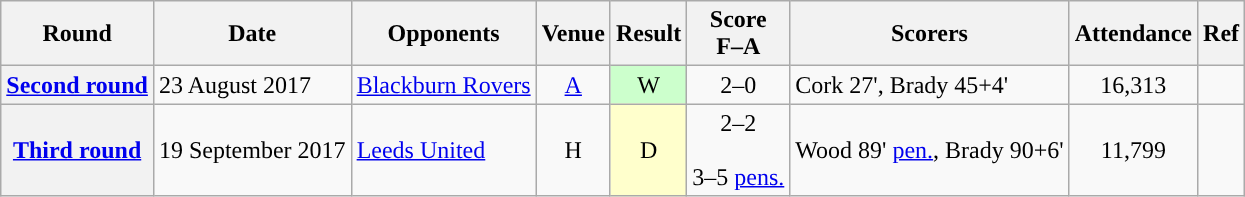<table class="wikitable plainrowheaders sortable" style="text-align:center">
<tr>
<th scope="col">Round</th>
<th scope="col">Date</th>
<th scope="col">Opponents</th>
<th scope="col">Venue</th>
<th scope="col">Result</th>
<th scope="col">Score<br>F–A</th>
<th scope="col" class="unsortable">Scorers</th>
<th scope="col">Attendance</th>
<th scope="col" class="unsortable">Ref</th>
</tr>
<tr>
<th scope="row"><a href='#'>Second round</a></th>
<td align=left>23 August 2017</td>
<td align="left"><a href='#'>Blackburn Rovers</a></td>
<td><a href='#'>A</a></td>
<td bgcolor="#CCFFCC">W</td>
<td>2–0</td>
<td align="left">Cork 27', Brady 45+4'</td>
<td>16,313</td>
<td></td>
</tr>
<tr>
<th scope="row"><a href='#'>Third round</a></th>
<td align="left">19 September 2017</td>
<td align="left"><a href='#'>Leeds United</a></td>
<td>H</td>
<td bgcolor="#ffFFCC">D</td>
<td>2–2<br> <br>3–5 <a href='#'>pens.</a></td>
<td align="left">Wood 89' <a href='#'>pen.</a>, Brady 90+6'</td>
<td>11,799</td>
<td></td>
</tr>
</table>
